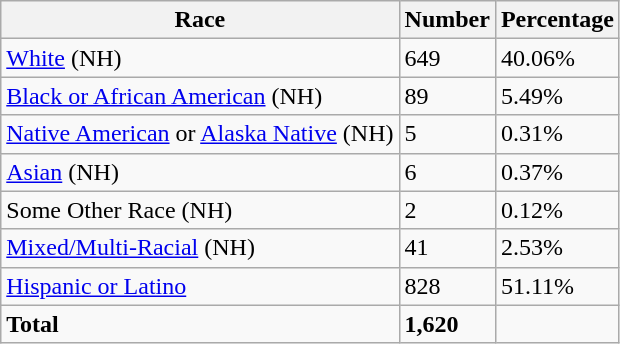<table class="wikitable">
<tr>
<th>Race</th>
<th>Number</th>
<th>Percentage</th>
</tr>
<tr>
<td><a href='#'>White</a> (NH)</td>
<td>649</td>
<td>40.06%</td>
</tr>
<tr>
<td><a href='#'>Black or African American</a> (NH)</td>
<td>89</td>
<td>5.49%</td>
</tr>
<tr>
<td><a href='#'>Native American</a> or <a href='#'>Alaska Native</a> (NH)</td>
<td>5</td>
<td>0.31%</td>
</tr>
<tr>
<td><a href='#'>Asian</a> (NH)</td>
<td>6</td>
<td>0.37%</td>
</tr>
<tr>
<td>Some Other Race (NH)</td>
<td>2</td>
<td>0.12%</td>
</tr>
<tr>
<td><a href='#'>Mixed/Multi-Racial</a> (NH)</td>
<td>41</td>
<td>2.53%</td>
</tr>
<tr>
<td><a href='#'>Hispanic or Latino</a></td>
<td>828</td>
<td>51.11%</td>
</tr>
<tr>
<td><strong>Total</strong></td>
<td><strong>1,620</strong></td>
<td></td>
</tr>
</table>
